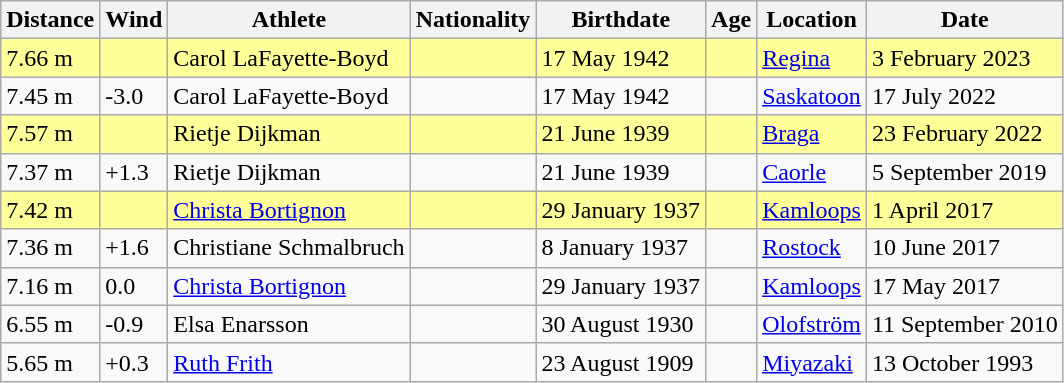<table class="wikitable">
<tr>
<th>Distance</th>
<th>Wind</th>
<th>Athlete</th>
<th>Nationality</th>
<th>Birthdate</th>
<th>Age</th>
<th>Location</th>
<th>Date</th>
</tr>
<tr style="background:#ff9;">
<td>7.66 m </td>
<td></td>
<td>Carol LaFayette-Boyd</td>
<td></td>
<td>17 May 1942</td>
<td></td>
<td><a href='#'>Regina</a></td>
<td>3 February 2023</td>
</tr>
<tr>
<td>7.45 m</td>
<td>-3.0</td>
<td>Carol LaFayette-Boyd</td>
<td></td>
<td>17 May 1942</td>
<td></td>
<td><a href='#'>Saskatoon</a></td>
<td>17 July 2022</td>
</tr>
<tr style="background:#ff9;">
<td>7.57 m </td>
<td></td>
<td>Rietje Dijkman</td>
<td></td>
<td>21 June 1939</td>
<td></td>
<td><a href='#'>Braga</a></td>
<td>23 February 2022</td>
</tr>
<tr>
<td>7.37 m</td>
<td>+1.3</td>
<td>Rietje Dijkman</td>
<td></td>
<td>21 June 1939</td>
<td></td>
<td><a href='#'>Caorle</a></td>
<td>5 September 2019</td>
</tr>
<tr style="background:#ff9;">
<td>7.42 m </td>
<td></td>
<td><a href='#'>Christa Bortignon</a></td>
<td></td>
<td>29 January 1937</td>
<td></td>
<td><a href='#'>Kamloops</a></td>
<td>1 April 2017</td>
</tr>
<tr>
<td>7.36 m</td>
<td>+1.6</td>
<td>Christiane Schmalbruch</td>
<td></td>
<td>8 January 1937</td>
<td></td>
<td><a href='#'>Rostock</a></td>
<td>10 June 2017</td>
</tr>
<tr>
<td>7.16 m</td>
<td>0.0</td>
<td><a href='#'>Christa Bortignon</a></td>
<td></td>
<td>29 January 1937</td>
<td></td>
<td><a href='#'>Kamloops</a></td>
<td>17 May 2017</td>
</tr>
<tr>
<td>6.55 m</td>
<td>-0.9</td>
<td>Elsa Enarsson</td>
<td></td>
<td>30 August 1930</td>
<td></td>
<td><a href='#'>Olofström</a></td>
<td>11 September 2010</td>
</tr>
<tr>
<td>5.65 m</td>
<td>+0.3</td>
<td><a href='#'>Ruth Frith</a></td>
<td></td>
<td>23 August 1909</td>
<td></td>
<td><a href='#'>Miyazaki</a></td>
<td>13 October 1993</td>
</tr>
</table>
